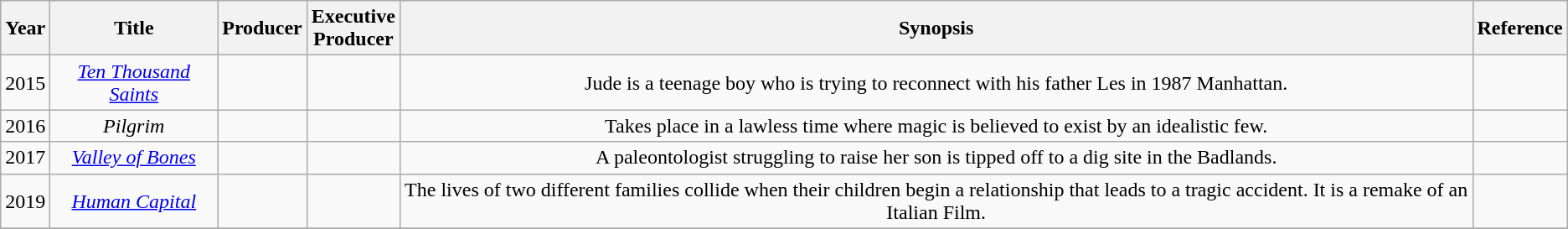<table class="wikitable sortable" style="text-align:center">
<tr>
<th>Year</th>
<th>Title</th>
<th>Producer</th>
<th>Executive<br>Producer</th>
<th>Synopsis</th>
<th>Reference</th>
</tr>
<tr>
<td>2015</td>
<td><em><a href='#'>Ten Thousand Saints</a></em></td>
<td></td>
<td></td>
<td>Jude is a teenage boy who is trying to reconnect with his father Les in 1987 Manhattan.</td>
<td></td>
</tr>
<tr>
<td>2016</td>
<td><em>Pilgrim</em></td>
<td></td>
<td></td>
<td>Takes place in a lawless time where magic is believed to exist by an idealistic few.</td>
<td></td>
</tr>
<tr>
<td>2017</td>
<td><em><a href='#'>Valley of Bones</a></em></td>
<td></td>
<td></td>
<td>A paleontologist struggling to raise her son is tipped off to a dig site in the Badlands.</td>
<td></td>
</tr>
<tr>
<td>2019</td>
<td><em><a href='#'>Human Capital</a></em></td>
<td></td>
<td></td>
<td>The lives of two different families collide when their children begin a relationship that leads to a tragic accident. It is a remake of an Italian Film.</td>
<td></td>
</tr>
<tr>
</tr>
</table>
